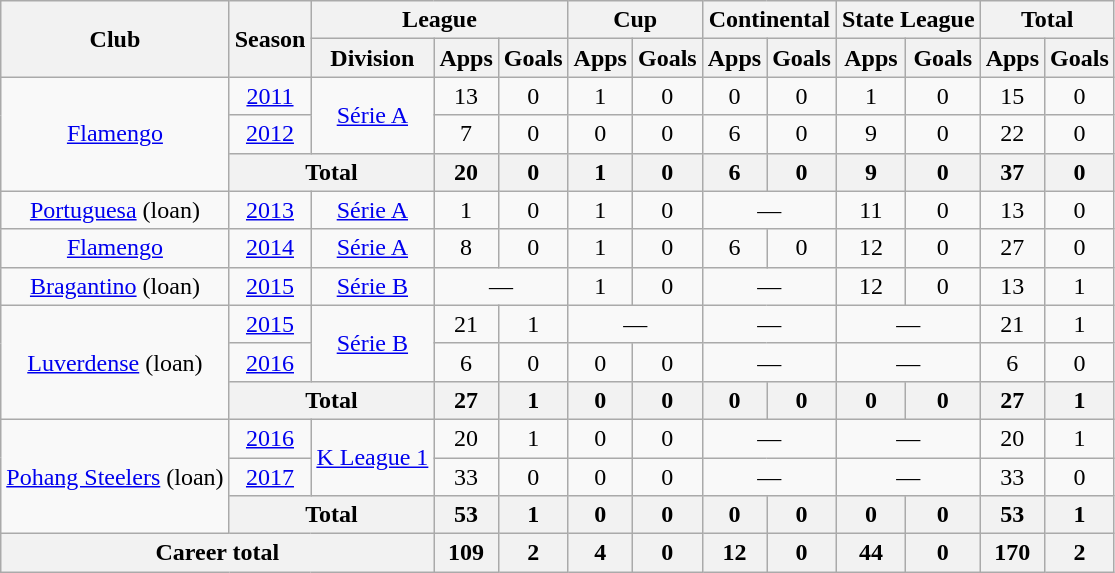<table class="wikitable" style="text-align: center;">
<tr>
<th rowspan="2">Club</th>
<th rowspan="2">Season</th>
<th colspan="3">League</th>
<th colspan="2">Cup</th>
<th colspan="2">Continental</th>
<th colspan="2">State League</th>
<th colspan="2">Total</th>
</tr>
<tr>
<th>Division</th>
<th>Apps</th>
<th>Goals</th>
<th>Apps</th>
<th>Goals</th>
<th>Apps</th>
<th>Goals</th>
<th>Apps</th>
<th>Goals</th>
<th>Apps</th>
<th>Goals</th>
</tr>
<tr>
<td rowspan="3"><a href='#'>Flamengo</a></td>
<td><a href='#'>2011</a></td>
<td rowspan="2"><a href='#'>Série A</a></td>
<td>13</td>
<td>0</td>
<td>1</td>
<td>0</td>
<td>0</td>
<td>0</td>
<td>1</td>
<td>0</td>
<td>15</td>
<td>0</td>
</tr>
<tr>
<td><a href='#'>2012</a></td>
<td>7</td>
<td>0</td>
<td>0</td>
<td>0</td>
<td>6</td>
<td>0</td>
<td>9</td>
<td>0</td>
<td>22</td>
<td>0</td>
</tr>
<tr>
<th colspan="2">Total</th>
<th>20</th>
<th>0</th>
<th>1</th>
<th>0</th>
<th>6</th>
<th>0</th>
<th>9</th>
<th>0</th>
<th>37</th>
<th>0</th>
</tr>
<tr>
<td><a href='#'>Portuguesa</a> (loan)</td>
<td><a href='#'>2013</a></td>
<td><a href='#'>Série A</a></td>
<td>1</td>
<td>0</td>
<td>1</td>
<td>0</td>
<td colspan="2">—</td>
<td>11</td>
<td>0</td>
<td>13</td>
<td>0</td>
</tr>
<tr>
<td><a href='#'>Flamengo</a></td>
<td><a href='#'>2014</a></td>
<td><a href='#'>Série A</a></td>
<td>8</td>
<td>0</td>
<td>1</td>
<td>0</td>
<td>6</td>
<td>0</td>
<td>12</td>
<td>0</td>
<td>27</td>
<td>0</td>
</tr>
<tr>
<td><a href='#'>Bragantino</a> (loan)</td>
<td><a href='#'>2015</a></td>
<td><a href='#'>Série B</a></td>
<td colspan="2">—</td>
<td>1</td>
<td>0</td>
<td colspan="2">—</td>
<td>12</td>
<td>0</td>
<td>13</td>
<td>1</td>
</tr>
<tr>
<td rowspan="3"><a href='#'>Luverdense</a> (loan)</td>
<td><a href='#'>2015</a></td>
<td rowspan="2"><a href='#'>Série B</a></td>
<td>21</td>
<td>1</td>
<td colspan="2">—</td>
<td colspan="2">—</td>
<td colspan="2">—</td>
<td>21</td>
<td>1</td>
</tr>
<tr>
<td><a href='#'>2016</a></td>
<td>6</td>
<td>0</td>
<td>0</td>
<td>0</td>
<td colspan="2">—</td>
<td colspan="2">—</td>
<td>6</td>
<td>0</td>
</tr>
<tr>
<th colspan="2">Total</th>
<th>27</th>
<th>1</th>
<th>0</th>
<th>0</th>
<th>0</th>
<th>0</th>
<th>0</th>
<th>0</th>
<th>27</th>
<th>1</th>
</tr>
<tr>
<td rowspan="3"><a href='#'>Pohang Steelers</a> (loan)</td>
<td><a href='#'>2016</a></td>
<td rowspan="2"><a href='#'>K League 1</a></td>
<td>20</td>
<td>1</td>
<td>0</td>
<td>0</td>
<td colspan="2">—</td>
<td colspan="2">—</td>
<td>20</td>
<td>1</td>
</tr>
<tr>
<td><a href='#'>2017</a></td>
<td>33</td>
<td>0</td>
<td>0</td>
<td>0</td>
<td colspan="2">—</td>
<td colspan="2">—</td>
<td>33</td>
<td>0</td>
</tr>
<tr>
<th colspan="2">Total</th>
<th>53</th>
<th>1</th>
<th>0</th>
<th>0</th>
<th>0</th>
<th>0</th>
<th>0</th>
<th>0</th>
<th>53</th>
<th>1</th>
</tr>
<tr>
<th colspan="3"><strong>Career total</strong></th>
<th>109</th>
<th>2</th>
<th>4</th>
<th>0</th>
<th>12</th>
<th>0</th>
<th>44</th>
<th>0</th>
<th>170</th>
<th>2</th>
</tr>
</table>
